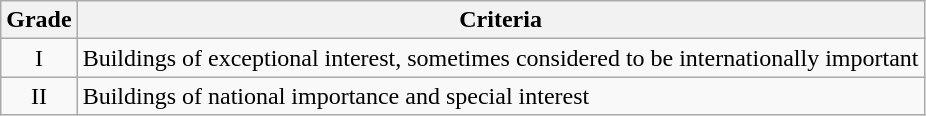<table class="wikitable">
<tr>
<th>Grade</th>
<th>Criteria</th>
</tr>
<tr>
<td align="center" >I</td>
<td>Buildings of exceptional interest, sometimes considered to be internationally important</td>
</tr>
<tr>
<td align="center" >II</td>
<td>Buildings of national importance and special interest</td>
</tr>
</table>
